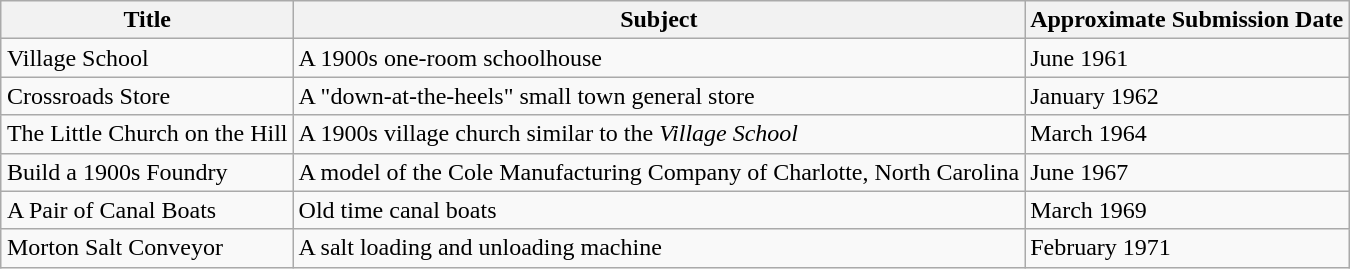<table class="wikitable" style="margin-left: auto; margin-right: auto; border: none;">
<tr>
<th>Title</th>
<th>Subject</th>
<th>Approximate Submission Date</th>
</tr>
<tr>
<td>Village School</td>
<td>A 1900s one-room schoolhouse</td>
<td>June 1961</td>
</tr>
<tr>
<td>Crossroads Store</td>
<td>A "down-at-the-heels" small town general store</td>
<td>January 1962</td>
</tr>
<tr>
<td>The Little Church on the Hill</td>
<td>A 1900s village church similar to the <em>Village School</em></td>
<td>March 1964</td>
</tr>
<tr>
<td>Build a 1900s Foundry</td>
<td>A model of the Cole Manufacturing Company of Charlotte, North Carolina</td>
<td>June 1967</td>
</tr>
<tr>
<td>A Pair of Canal Boats</td>
<td>Old time canal boats</td>
<td>March 1969</td>
</tr>
<tr>
<td>Morton Salt Conveyor</td>
<td>A salt loading and unloading machine</td>
<td>February 1971</td>
</tr>
</table>
